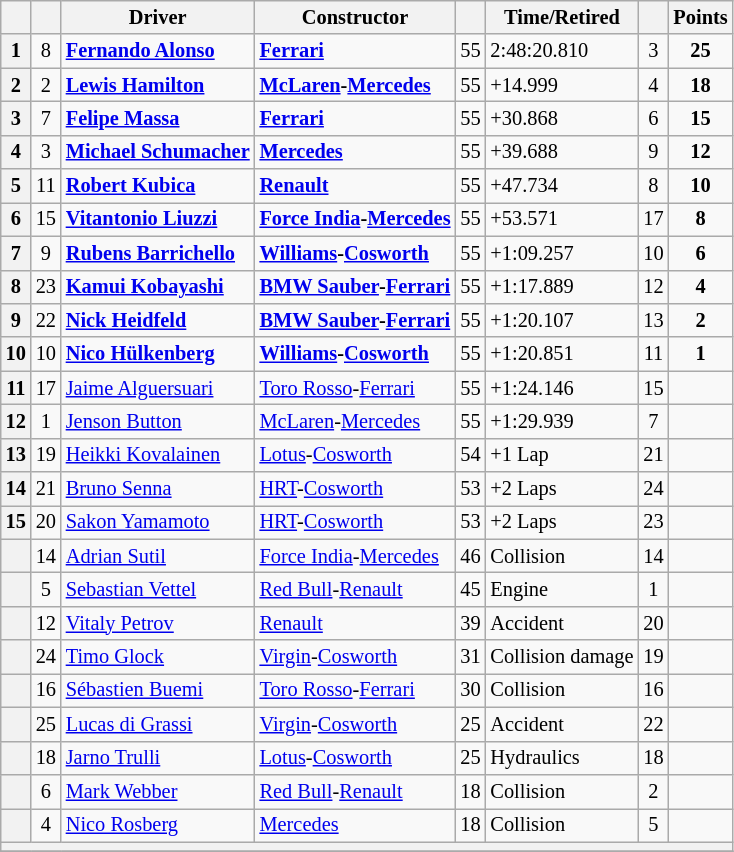<table class="wikitable sortable" style="font-size: 85%">
<tr>
<th scope="col"></th>
<th scope="col"></th>
<th scope="col">Driver</th>
<th scope="col">Constructor</th>
<th scope="col" class="unsortable"></th>
<th scope="col" class="unsortable">Time/Retired</th>
<th scope="col"></th>
<th scope="col">Points</th>
</tr>
<tr>
<th scope="row">1</th>
<td align="center">8</td>
<td data-sort-value="ALO"> <strong><a href='#'>Fernando Alonso</a></strong></td>
<td><strong><a href='#'>Ferrari</a></strong></td>
<td>55</td>
<td>2:48:20.810</td>
<td align="center">3</td>
<td align="center"><strong>25</strong></td>
</tr>
<tr>
<th scope="row">2</th>
<td align="center">2</td>
<td data-sort-value="HAM"> <strong><a href='#'>Lewis Hamilton</a></strong></td>
<td><strong><a href='#'>McLaren</a>-<a href='#'>Mercedes</a></strong></td>
<td>55</td>
<td>+14.999</td>
<td align="center">4</td>
<td align="center"><strong>18</strong></td>
</tr>
<tr>
<th scope="row">3</th>
<td align="center">7</td>
<td data-sort-value="MAS"> <strong><a href='#'>Felipe Massa</a></strong></td>
<td><strong><a href='#'>Ferrari</a></strong></td>
<td>55</td>
<td>+30.868</td>
<td align="center">6</td>
<td align="center"><strong>15</strong></td>
</tr>
<tr>
<th scope="row">4</th>
<td align="center">3</td>
<td data-sort-value="SCH"> <strong><a href='#'>Michael Schumacher</a></strong></td>
<td><strong><a href='#'>Mercedes</a></strong></td>
<td>55</td>
<td>+39.688</td>
<td align="center">9</td>
<td align="center"><strong>12</strong></td>
</tr>
<tr>
<th scope="row">5</th>
<td align="center">11</td>
<td data-sort-value="KUB"> <strong><a href='#'>Robert Kubica</a></strong></td>
<td><strong><a href='#'>Renault</a></strong></td>
<td>55</td>
<td>+47.734</td>
<td align="center">8</td>
<td align="center"><strong>10</strong></td>
</tr>
<tr>
<th scope="row">6</th>
<td align="center">15</td>
<td data-sort-value="LIU"> <strong><a href='#'>Vitantonio Liuzzi</a></strong></td>
<td><strong><a href='#'>Force India</a>-<a href='#'>Mercedes</a></strong></td>
<td>55</td>
<td>+53.571</td>
<td align="center">17</td>
<td align="center"><strong>8</strong></td>
</tr>
<tr>
<th scope="row">7</th>
<td align="center">9</td>
<td data-sort-value="BAR"> <strong><a href='#'>Rubens Barrichello</a></strong></td>
<td><strong><a href='#'>Williams</a>-<a href='#'>Cosworth</a></strong></td>
<td>55</td>
<td>+1:09.257</td>
<td align="center">10</td>
<td align="center"><strong>6</strong></td>
</tr>
<tr>
<th scope="row">8</th>
<td align="center">23</td>
<td data-sort-value="KOB"> <strong><a href='#'>Kamui Kobayashi</a></strong></td>
<td><strong><a href='#'>BMW Sauber</a>-<a href='#'>Ferrari</a></strong></td>
<td>55</td>
<td>+1:17.889</td>
<td align="center">12</td>
<td align="center"><strong>4</strong></td>
</tr>
<tr>
<th scope="row">9</th>
<td align="center">22</td>
<td data-sort-value="HEI"> <strong><a href='#'>Nick Heidfeld</a></strong></td>
<td><strong><a href='#'>BMW Sauber</a>-<a href='#'>Ferrari</a></strong></td>
<td>55</td>
<td>+1:20.107</td>
<td align="center">13</td>
<td align="center"><strong>2</strong></td>
</tr>
<tr>
<th scope="row">10</th>
<td align="center">10</td>
<td data-sort-value="HUL"> <strong><a href='#'>Nico Hülkenberg</a></strong></td>
<td><strong><a href='#'>Williams</a>-<a href='#'>Cosworth</a></strong></td>
<td>55</td>
<td>+1:20.851</td>
<td align="center">11</td>
<td align="center"><strong>1</strong></td>
</tr>
<tr>
<th scope="row">11</th>
<td align="center">17</td>
<td data-sort-value="ALG"> <a href='#'>Jaime Alguersuari</a></td>
<td><a href='#'>Toro Rosso</a>-<a href='#'>Ferrari</a></td>
<td>55</td>
<td>+1:24.146</td>
<td align="center">15</td>
<td></td>
</tr>
<tr>
<th scope="row">12</th>
<td align="center">1</td>
<td data-sort-value="BUT"> <a href='#'>Jenson Button</a></td>
<td><a href='#'>McLaren</a>-<a href='#'>Mercedes</a></td>
<td>55</td>
<td>+1:29.939</td>
<td align="center">7</td>
<td></td>
</tr>
<tr>
<th scope="row">13</th>
<td align="center">19</td>
<td data-sort-value="KOV"> <a href='#'>Heikki Kovalainen</a></td>
<td><a href='#'>Lotus</a>-<a href='#'>Cosworth</a></td>
<td>54</td>
<td>+1 Lap</td>
<td align="center">21</td>
<td></td>
</tr>
<tr>
<th scope="row">14</th>
<td align="center">21</td>
<td data-sort-value="SEN"> <a href='#'>Bruno Senna</a></td>
<td><a href='#'>HRT</a>-<a href='#'>Cosworth</a></td>
<td>53</td>
<td>+2 Laps</td>
<td align="center">24</td>
<td></td>
</tr>
<tr>
<th scope="row">15</th>
<td align="center">20</td>
<td data-sort-value="YAM"> <a href='#'>Sakon Yamamoto</a></td>
<td><a href='#'>HRT</a>-<a href='#'>Cosworth</a></td>
<td>53</td>
<td>+2 Laps</td>
<td align="center">23</td>
<td></td>
</tr>
<tr>
<th scope="row" data-sort-value="16"></th>
<td align="center">14</td>
<td data-sort-value="SUT"> <a href='#'>Adrian Sutil</a></td>
<td><a href='#'>Force India</a>-<a href='#'>Mercedes</a></td>
<td>46</td>
<td>Collision</td>
<td align="center">14</td>
<td></td>
</tr>
<tr>
<th scope="row" data-sort-value="17"></th>
<td align="center">5</td>
<td data-sort-value="VET"> <a href='#'>Sebastian Vettel</a></td>
<td><a href='#'>Red Bull</a>-<a href='#'>Renault</a></td>
<td>45</td>
<td>Engine</td>
<td align="center">1</td>
<td></td>
</tr>
<tr>
<th scope="row" data-sort-value="18"></th>
<td align="center">12</td>
<td data-sort-value="PET"> <a href='#'>Vitaly Petrov</a></td>
<td><a href='#'>Renault</a></td>
<td>39</td>
<td>Accident</td>
<td align="center">20</td>
<td></td>
</tr>
<tr>
<th scope="row" data-sort-value="19"></th>
<td align="center">24</td>
<td data-sort-value="GLO"> <a href='#'>Timo Glock</a></td>
<td><a href='#'>Virgin</a>-<a href='#'>Cosworth</a></td>
<td>31</td>
<td>Collision damage</td>
<td align="center">19</td>
<td></td>
</tr>
<tr>
<th scope="row" data-sort-value="20"></th>
<td align="center">16</td>
<td data-sort-value="BUE"> <a href='#'>Sébastien Buemi</a></td>
<td><a href='#'>Toro Rosso</a>-<a href='#'>Ferrari</a></td>
<td>30</td>
<td>Collision</td>
<td align="center">16</td>
<td></td>
</tr>
<tr>
<th scope="row" data-sort-value="21"></th>
<td align="center">25</td>
<td data-sort-value="DIG"> <a href='#'>Lucas di Grassi</a></td>
<td><a href='#'>Virgin</a>-<a href='#'>Cosworth</a></td>
<td>25</td>
<td>Accident</td>
<td align="center">22</td>
<td></td>
</tr>
<tr>
<th scope="row" data-sort-value="22"></th>
<td align="center">18</td>
<td data-sort-value="TRU"> <a href='#'>Jarno Trulli</a></td>
<td><a href='#'>Lotus</a>-<a href='#'>Cosworth</a></td>
<td>25</td>
<td>Hydraulics</td>
<td align="center">18</td>
<td></td>
</tr>
<tr>
<th scope="row" data-sort-value="23"></th>
<td align="center">6</td>
<td> <a href='#'>Mark Webber</a></td>
<td data-sort-value="WEB"><a href='#'>Red Bull</a>-<a href='#'>Renault</a></td>
<td>18</td>
<td>Collision</td>
<td align="center">2</td>
<td></td>
</tr>
<tr>
<th scope="row" data-sort-value="24"></th>
<td align="center">4</td>
<td data-sort-value="ROS"> <a href='#'>Nico Rosberg</a></td>
<td><a href='#'>Mercedes</a></td>
<td>18</td>
<td>Collision</td>
<td align="center">5</td>
<td></td>
</tr>
<tr>
<th colspan="8"></th>
</tr>
<tr>
</tr>
</table>
